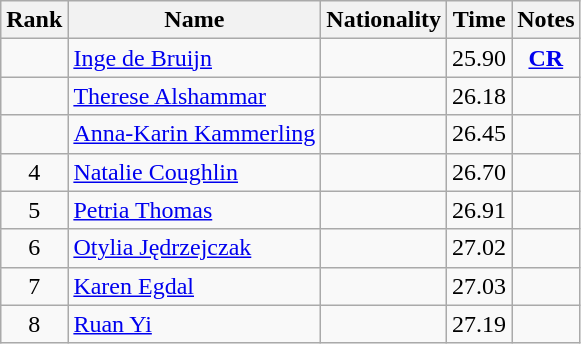<table class="wikitable sortable" style="text-align:center">
<tr>
<th>Rank</th>
<th>Name</th>
<th>Nationality</th>
<th>Time</th>
<th>Notes</th>
</tr>
<tr>
<td></td>
<td align=left><a href='#'>Inge de Bruijn</a></td>
<td align=left></td>
<td>25.90</td>
<td><strong><a href='#'>CR</a></strong></td>
</tr>
<tr>
<td></td>
<td align=left><a href='#'>Therese Alshammar</a></td>
<td align=left></td>
<td>26.18</td>
<td></td>
</tr>
<tr>
<td></td>
<td align=left><a href='#'>Anna-Karin Kammerling</a></td>
<td align=left></td>
<td>26.45</td>
<td></td>
</tr>
<tr>
<td>4</td>
<td align=left><a href='#'>Natalie Coughlin</a></td>
<td align=left></td>
<td>26.70</td>
<td></td>
</tr>
<tr>
<td>5</td>
<td align=left><a href='#'>Petria Thomas</a></td>
<td align=left></td>
<td>26.91</td>
<td></td>
</tr>
<tr>
<td>6</td>
<td align=left><a href='#'>Otylia Jędrzejczak</a></td>
<td align=left></td>
<td>27.02</td>
<td></td>
</tr>
<tr>
<td>7</td>
<td align=left><a href='#'>Karen Egdal</a></td>
<td align=left></td>
<td>27.03</td>
<td></td>
</tr>
<tr>
<td>8</td>
<td align=left><a href='#'>Ruan Yi</a></td>
<td align=left></td>
<td>27.19</td>
<td></td>
</tr>
</table>
